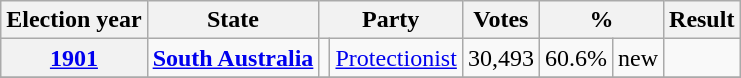<table class=wikitable>
<tr>
<th>Election year</th>
<th>State</th>
<th colspan ="2">Party</th>
<th>Votes</th>
<th colspan ="2">%</th>
<th>Result</th>
</tr>
<tr>
<th><a href='#'>1901</a></th>
<td><strong><a href='#'>South Australia</a></strong></td>
<td></td>
<td><a href='#'>Protectionist</a></td>
<td>30,493</td>
<td>60.6%</td>
<td> new</td>
<td></td>
</tr>
<tr>
</tr>
</table>
